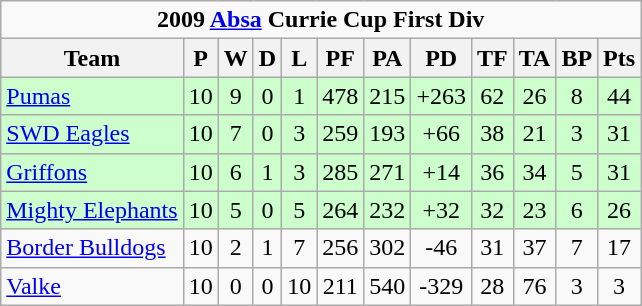<table class="wikitable">
<tr>
<td colspan="12" align="center"><strong>2009 <a href='#'>Absa</a> Currie Cup First Div </strong></td>
</tr>
<tr bgcolor="#efefef">
<th>Team</th>
<th>P</th>
<th>W</th>
<th>D</th>
<th>L</th>
<th>PF</th>
<th>PA</th>
<th>PD</th>
<th>TF</th>
<th>TA</th>
<th>BP</th>
<th>Pts</th>
</tr>
<tr align="center" bgcolor="#ccffcc">
<td align="left"><a href='#'>Pumas</a></td>
<td>10</td>
<td>9</td>
<td>0</td>
<td>1</td>
<td>478</td>
<td>215</td>
<td>+263</td>
<td>62</td>
<td>26</td>
<td>8</td>
<td>44</td>
</tr>
<tr align="center" bgcolor="#ccffcc">
<td align="left"><a href='#'>SWD Eagles</a></td>
<td>10</td>
<td>7</td>
<td>0</td>
<td>3</td>
<td>259</td>
<td>193</td>
<td>+66</td>
<td>38</td>
<td>21</td>
<td>3</td>
<td>31</td>
</tr>
<tr align="center" bgcolor="#ccffcc">
<td align="left"><a href='#'>Griffons</a></td>
<td>10</td>
<td>6</td>
<td>1</td>
<td>3</td>
<td>285</td>
<td>271</td>
<td>+14</td>
<td>36</td>
<td>34</td>
<td>5</td>
<td>31</td>
</tr>
<tr align="center" bgcolor="#ccffcc">
<td align="left"><a href='#'>Mighty Elephants</a></td>
<td>10</td>
<td>5</td>
<td>0</td>
<td>5</td>
<td>264</td>
<td>232</td>
<td>+32</td>
<td>32</td>
<td>23</td>
<td>6</td>
<td>26</td>
</tr>
<tr align="center">
<td align="left"><a href='#'>Border Bulldogs</a></td>
<td>10</td>
<td>2</td>
<td>1</td>
<td>7</td>
<td>256</td>
<td>302</td>
<td>-46</td>
<td>31</td>
<td>37</td>
<td>7</td>
<td>17</td>
</tr>
<tr align="center">
<td align="left"><a href='#'>Valke</a></td>
<td>10</td>
<td>0</td>
<td>0</td>
<td>10</td>
<td>211</td>
<td>540</td>
<td>-329</td>
<td>28</td>
<td>76</td>
<td>3</td>
<td>3</td>
</tr>
</table>
